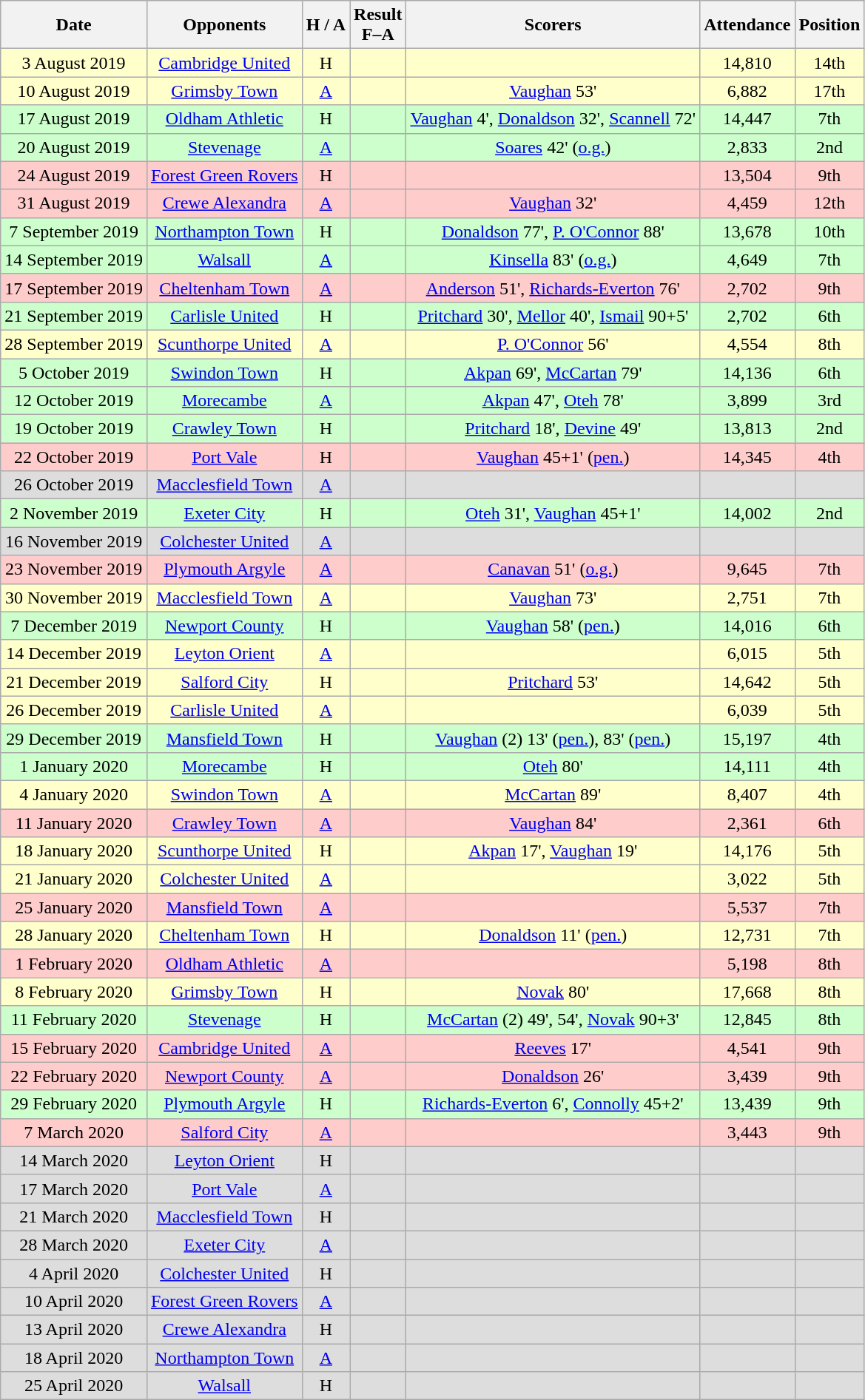<table class="wikitable" style="text-align:center">
<tr>
<th>Date</th>
<th>Opponents</th>
<th>H / A</th>
<th>Result<br>F–A</th>
<th>Scorers</th>
<th>Attendance</th>
<th>Position</th>
</tr>
<tr bgcolor="#ffffcc">
<td>3 August 2019</td>
<td><a href='#'>Cambridge United</a></td>
<td>H</td>
<td></td>
<td></td>
<td>14,810</td>
<td>14th</td>
</tr>
<tr bgcolor="#ffffcc">
<td>10 August 2019</td>
<td><a href='#'>Grimsby Town</a></td>
<td><a href='#'>A</a></td>
<td></td>
<td><a href='#'>Vaughan</a> 53'</td>
<td>6,882</td>
<td>17th</td>
</tr>
<tr bgcolor="#ccffcc">
<td>17 August 2019</td>
<td><a href='#'>Oldham Athletic</a></td>
<td>H</td>
<td></td>
<td><a href='#'>Vaughan</a> 4', <a href='#'>Donaldson</a> 32', <a href='#'>Scannell</a> 72'</td>
<td>14,447</td>
<td>7th</td>
</tr>
<tr bgcolor="#ccffcc">
<td>20 August 2019</td>
<td><a href='#'>Stevenage</a></td>
<td><a href='#'>A</a></td>
<td></td>
<td><a href='#'>Soares</a> 42' (<a href='#'>o.g.</a>)</td>
<td>2,833</td>
<td>2nd</td>
</tr>
<tr bgcolor="#ffcccc">
<td>24 August 2019</td>
<td><a href='#'>Forest Green Rovers</a></td>
<td>H</td>
<td></td>
<td></td>
<td>13,504</td>
<td>9th</td>
</tr>
<tr bgcolor="#ffcccc">
<td>31 August 2019</td>
<td><a href='#'>Crewe Alexandra</a></td>
<td><a href='#'>A</a></td>
<td></td>
<td><a href='#'>Vaughan</a> 32'</td>
<td>4,459</td>
<td>12th</td>
</tr>
<tr bgcolor="#ccffcc">
<td>7 September 2019</td>
<td><a href='#'>Northampton Town</a></td>
<td>H</td>
<td></td>
<td><a href='#'>Donaldson</a> 77', <a href='#'>P. O'Connor</a> 88'</td>
<td>13,678</td>
<td>10th</td>
</tr>
<tr bgcolor="#ccffcc">
<td>14 September 2019</td>
<td><a href='#'>Walsall</a></td>
<td><a href='#'>A</a></td>
<td></td>
<td><a href='#'>Kinsella</a> 83' (<a href='#'>o.g.</a>)</td>
<td>4,649</td>
<td>7th</td>
</tr>
<tr bgcolor="#ffcccc">
<td>17 September 2019</td>
<td><a href='#'>Cheltenham Town</a></td>
<td><a href='#'>A</a></td>
<td></td>
<td><a href='#'>Anderson</a> 51', <a href='#'>Richards-Everton</a> 76'</td>
<td>2,702</td>
<td>9th</td>
</tr>
<tr bgcolor="#ccffcc">
<td>21 September 2019</td>
<td><a href='#'>Carlisle United</a></td>
<td>H</td>
<td></td>
<td><a href='#'>Pritchard</a> 30', <a href='#'>Mellor</a> 40', <a href='#'>Ismail</a> 90+5'</td>
<td>2,702</td>
<td>6th</td>
</tr>
<tr bgcolor="#ffffcc">
<td>28 September 2019</td>
<td><a href='#'>Scunthorpe United</a></td>
<td><a href='#'>A</a></td>
<td></td>
<td><a href='#'>P. O'Connor</a> 56'</td>
<td>4,554</td>
<td>8th</td>
</tr>
<tr bgcolor="#ccffcc">
<td>5 October 2019</td>
<td><a href='#'>Swindon Town</a></td>
<td>H</td>
<td></td>
<td><a href='#'>Akpan</a> 69', <a href='#'>McCartan</a> 79'</td>
<td>14,136</td>
<td>6th</td>
</tr>
<tr bgcolor="#ccffcc">
<td>12 October 2019</td>
<td><a href='#'>Morecambe</a></td>
<td><a href='#'>A</a></td>
<td></td>
<td><a href='#'>Akpan</a> 47', <a href='#'>Oteh</a> 78'</td>
<td>3,899</td>
<td>3rd</td>
</tr>
<tr bgcolor="#ccffcc">
<td>19 October 2019</td>
<td><a href='#'>Crawley Town</a></td>
<td>H</td>
<td></td>
<td><a href='#'>Pritchard</a> 18', <a href='#'>Devine</a> 49'</td>
<td>13,813</td>
<td>2nd</td>
</tr>
<tr bgcolor="#ffcccc">
<td>22 October 2019</td>
<td><a href='#'>Port Vale</a></td>
<td>H</td>
<td></td>
<td><a href='#'>Vaughan</a> 45+1' (<a href='#'>pen.</a>)</td>
<td>14,345</td>
<td>4th</td>
</tr>
<tr style="background:#ddd;">
<td>26 October 2019</td>
<td><a href='#'>Macclesfield Town</a></td>
<td><a href='#'>A</a></td>
<td></td>
<td></td>
<td></td>
<td></td>
</tr>
<tr bgcolor="#ccffcc">
<td>2 November 2019</td>
<td><a href='#'>Exeter City</a></td>
<td>H</td>
<td></td>
<td><a href='#'>Oteh</a> 31', <a href='#'>Vaughan</a> 45+1'</td>
<td>14,002</td>
<td>2nd</td>
</tr>
<tr style="background:#ddd;">
<td>16 November 2019</td>
<td><a href='#'>Colchester United</a></td>
<td><a href='#'>A</a></td>
<td></td>
<td></td>
<td></td>
<td></td>
</tr>
<tr bgcolor="#ffcccc">
<td>23 November 2019</td>
<td><a href='#'>Plymouth Argyle</a></td>
<td><a href='#'>A</a></td>
<td></td>
<td><a href='#'>Canavan</a> 51' (<a href='#'>o.g.</a>)</td>
<td>9,645</td>
<td>7th</td>
</tr>
<tr bgcolor="#ffffcc">
<td>30 November 2019</td>
<td><a href='#'>Macclesfield Town</a></td>
<td><a href='#'>A</a></td>
<td></td>
<td><a href='#'>Vaughan</a> 73'</td>
<td>2,751</td>
<td>7th</td>
</tr>
<tr bgcolor="#ccffcc">
<td>7 December 2019</td>
<td><a href='#'>Newport County</a></td>
<td>H</td>
<td></td>
<td><a href='#'>Vaughan</a> 58' (<a href='#'>pen.</a>)</td>
<td>14,016</td>
<td>6th</td>
</tr>
<tr bgcolor="#ffffcc">
<td>14 December 2019</td>
<td><a href='#'>Leyton Orient</a></td>
<td><a href='#'>A</a></td>
<td></td>
<td></td>
<td>6,015</td>
<td>5th</td>
</tr>
<tr bgcolor="#ffffcc">
<td>21 December 2019</td>
<td><a href='#'>Salford City</a></td>
<td>H</td>
<td></td>
<td><a href='#'>Pritchard</a> 53'</td>
<td>14,642</td>
<td>5th</td>
</tr>
<tr bgcolor="#ffffcc">
<td>26 December 2019</td>
<td><a href='#'>Carlisle United</a></td>
<td><a href='#'>A</a></td>
<td></td>
<td></td>
<td>6,039</td>
<td>5th</td>
</tr>
<tr bgcolor="#ccffcc">
<td>29 December 2019</td>
<td><a href='#'>Mansfield Town</a></td>
<td>H</td>
<td></td>
<td><a href='#'>Vaughan</a> (2) 13' (<a href='#'>pen.</a>), 83' (<a href='#'>pen.</a>)</td>
<td>15,197</td>
<td>4th</td>
</tr>
<tr bgcolor="#ccffcc">
<td>1 January 2020</td>
<td><a href='#'>Morecambe</a></td>
<td>H</td>
<td></td>
<td><a href='#'>Oteh</a> 80'</td>
<td>14,111</td>
<td>4th</td>
</tr>
<tr bgcolor="#ffffcc">
<td>4 January 2020</td>
<td><a href='#'>Swindon Town</a></td>
<td><a href='#'>A</a></td>
<td></td>
<td><a href='#'>McCartan</a> 89'</td>
<td>8,407</td>
<td>4th</td>
</tr>
<tr bgcolor="#ffcccc">
<td>11 January 2020</td>
<td><a href='#'>Crawley Town</a></td>
<td><a href='#'>A</a></td>
<td></td>
<td><a href='#'>Vaughan</a> 84'</td>
<td>2,361</td>
<td>6th</td>
</tr>
<tr bgcolor="#ffffcc">
<td>18 January 2020</td>
<td><a href='#'>Scunthorpe United</a></td>
<td>H</td>
<td></td>
<td><a href='#'>Akpan</a> 17', <a href='#'>Vaughan</a> 19'</td>
<td>14,176</td>
<td>5th</td>
</tr>
<tr bgcolor="#ffffcc">
<td>21 January 2020</td>
<td><a href='#'>Colchester United</a></td>
<td><a href='#'>A</a></td>
<td></td>
<td></td>
<td>3,022</td>
<td>5th</td>
</tr>
<tr bgcolor="#ffcccc">
<td>25 January 2020</td>
<td><a href='#'>Mansfield Town</a></td>
<td><a href='#'>A</a></td>
<td></td>
<td></td>
<td>5,537</td>
<td>7th</td>
</tr>
<tr bgcolor="#ffffcc">
<td>28 January 2020</td>
<td><a href='#'>Cheltenham Town</a></td>
<td>H</td>
<td></td>
<td><a href='#'>Donaldson</a> 11' (<a href='#'>pen.</a>)</td>
<td>12,731</td>
<td>7th</td>
</tr>
<tr bgcolor="#ffcccc">
<td>1 February 2020</td>
<td><a href='#'>Oldham Athletic</a></td>
<td><a href='#'>A</a></td>
<td></td>
<td></td>
<td>5,198</td>
<td>8th</td>
</tr>
<tr bgcolor="#ffffcc">
<td>8 February 2020</td>
<td><a href='#'>Grimsby Town</a></td>
<td>H</td>
<td></td>
<td><a href='#'>Novak</a> 80'</td>
<td>17,668</td>
<td>8th</td>
</tr>
<tr bgcolor="#ccffcc">
<td>11 February 2020</td>
<td><a href='#'>Stevenage</a></td>
<td>H</td>
<td></td>
<td><a href='#'>McCartan</a> (2) 49', 54', <a href='#'>Novak</a> 90+3'</td>
<td>12,845</td>
<td>8th</td>
</tr>
<tr bgcolor="#ffcccc">
<td>15 February 2020</td>
<td><a href='#'>Cambridge United</a></td>
<td><a href='#'>A</a></td>
<td></td>
<td><a href='#'>Reeves</a> 17'</td>
<td>4,541</td>
<td>9th</td>
</tr>
<tr bgcolor="#ffcccc">
<td>22 February 2020</td>
<td><a href='#'>Newport County</a></td>
<td><a href='#'>A</a></td>
<td></td>
<td><a href='#'>Donaldson</a> 26'</td>
<td>3,439</td>
<td>9th</td>
</tr>
<tr bgcolor="#ccffcc">
<td>29 February 2020</td>
<td><a href='#'>Plymouth Argyle</a></td>
<td>H</td>
<td></td>
<td><a href='#'>Richards-Everton</a> 6', <a href='#'>Connolly</a> 45+2'</td>
<td>13,439</td>
<td>9th</td>
</tr>
<tr bgcolor="#ffcccc">
<td>7 March 2020</td>
<td><a href='#'>Salford City</a></td>
<td><a href='#'>A</a></td>
<td></td>
<td></td>
<td>3,443</td>
<td>9th</td>
</tr>
<tr style="background:#ddd;">
<td>14 March 2020</td>
<td><a href='#'>Leyton Orient</a></td>
<td>H</td>
<td></td>
<td></td>
<td></td>
<td></td>
</tr>
<tr style="background:#ddd;">
<td>17 March 2020</td>
<td><a href='#'>Port Vale</a></td>
<td><a href='#'>A</a></td>
<td></td>
<td></td>
<td></td>
<td></td>
</tr>
<tr style="background:#ddd;">
<td>21 March 2020</td>
<td><a href='#'>Macclesfield Town</a></td>
<td>H</td>
<td></td>
<td></td>
<td></td>
<td></td>
</tr>
<tr style="background:#ddd;">
<td>28 March 2020</td>
<td><a href='#'>Exeter City</a></td>
<td><a href='#'>A</a></td>
<td></td>
<td></td>
<td></td>
<td></td>
</tr>
<tr style="background:#ddd;">
<td>4 April 2020</td>
<td><a href='#'>Colchester United</a></td>
<td>H</td>
<td></td>
<td></td>
<td></td>
<td></td>
</tr>
<tr style="background:#ddd;">
<td>10 April 2020</td>
<td><a href='#'>Forest Green Rovers</a></td>
<td><a href='#'>A</a></td>
<td></td>
<td></td>
<td></td>
<td></td>
</tr>
<tr style="background:#ddd;">
<td>13 April 2020</td>
<td><a href='#'>Crewe Alexandra</a></td>
<td>H</td>
<td></td>
<td></td>
<td></td>
<td></td>
</tr>
<tr style="background:#ddd;">
<td>18 April 2020</td>
<td><a href='#'>Northampton Town</a></td>
<td><a href='#'>A</a></td>
<td></td>
<td></td>
<td></td>
<td></td>
</tr>
<tr style="background:#ddd;">
<td>25 April 2020</td>
<td><a href='#'>Walsall</a></td>
<td>H</td>
<td></td>
<td></td>
<td></td>
<td></td>
</tr>
</table>
